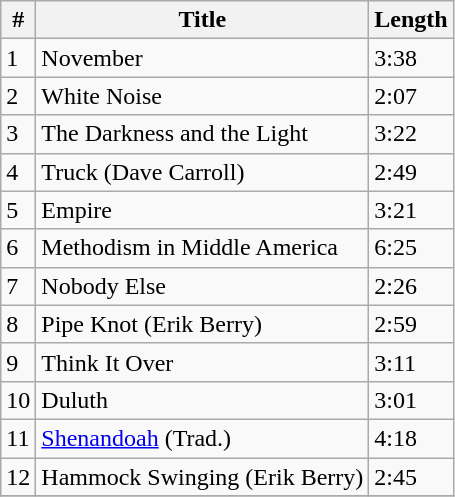<table class="wikitable">
<tr>
<th>#</th>
<th>Title</th>
<th>Length</th>
</tr>
<tr>
<td>1</td>
<td>November</td>
<td>3:38</td>
</tr>
<tr>
<td>2</td>
<td>White Noise</td>
<td>2:07</td>
</tr>
<tr>
<td>3</td>
<td>The Darkness and the Light</td>
<td>3:22</td>
</tr>
<tr>
<td>4</td>
<td>Truck (Dave Carroll)</td>
<td>2:49</td>
</tr>
<tr>
<td>5</td>
<td>Empire</td>
<td>3:21</td>
</tr>
<tr>
<td>6</td>
<td>Methodism in Middle America</td>
<td>6:25</td>
</tr>
<tr>
<td>7</td>
<td>Nobody Else</td>
<td>2:26</td>
</tr>
<tr>
<td>8</td>
<td>Pipe Knot (Erik Berry)</td>
<td>2:59</td>
</tr>
<tr>
<td>9</td>
<td>Think It Over</td>
<td>3:11</td>
</tr>
<tr>
<td>10</td>
<td>Duluth</td>
<td>3:01</td>
</tr>
<tr>
<td>11</td>
<td><a href='#'>Shenandoah</a> (Trad.)</td>
<td>4:18</td>
</tr>
<tr>
<td>12</td>
<td>Hammock Swinging (Erik Berry)</td>
<td>2:45</td>
</tr>
<tr>
</tr>
</table>
